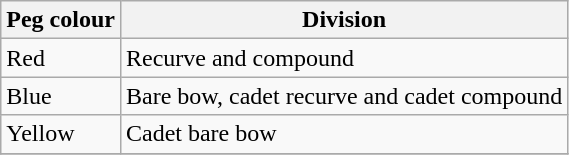<table class="wikitable">
<tr>
<th>Peg colour</th>
<th>Division</th>
</tr>
<tr>
<td>Red</td>
<td>Recurve and compound</td>
</tr>
<tr>
<td>Blue</td>
<td>Bare bow, cadet recurve and cadet compound</td>
</tr>
<tr>
<td>Yellow</td>
<td>Cadet bare bow</td>
</tr>
<tr>
</tr>
</table>
